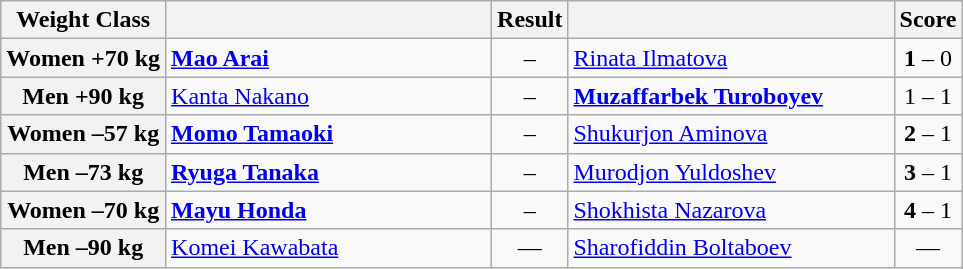<table class="wikitable">
<tr>
<th>Weight Class</th>
<th style="width:210px;"></th>
<th>Result</th>
<th style="width:210px;"></th>
<th>Score</th>
</tr>
<tr>
<th>Women +70 kg</th>
<td><strong><a href='#'>Mao Arai</a></strong></td>
<td align="center"><strong></strong> – </td>
<td><a href='#'>Rinata Ilmatova</a></td>
<td align="center"><strong>1</strong> – 0</td>
</tr>
<tr>
<th>Men +90 kg</th>
<td><a href='#'>Kanta Nakano</a></td>
<td align="center"> – <strong></strong></td>
<td><strong><a href='#'>Muzaffarbek Turoboyev</a></strong></td>
<td align="center">1 – 1</td>
</tr>
<tr>
<th>Women –57 kg</th>
<td><strong><a href='#'>Momo Tamaoki</a></strong></td>
<td align="center"><strong></strong> – </td>
<td><a href='#'>Shukurjon Aminova</a></td>
<td align="center"><strong>2</strong> – 1</td>
</tr>
<tr>
<th>Men –73 kg</th>
<td><strong><a href='#'>Ryuga Tanaka</a></strong></td>
<td align="center"><strong></strong> – </td>
<td><a href='#'>Murodjon Yuldoshev</a></td>
<td align="center"><strong>3</strong> – 1</td>
</tr>
<tr>
<th>Women –70 kg</th>
<td><strong><a href='#'>Mayu Honda</a></strong></td>
<td align="center"><strong></strong> – </td>
<td><a href='#'>Shokhista Nazarova</a></td>
<td align="center"><strong>4</strong> – 1</td>
</tr>
<tr>
<th>Men –90 kg</th>
<td><a href='#'>Komei Kawabata</a></td>
<td align="center">—</td>
<td><a href='#'>Sharofiddin Boltaboev</a></td>
<td align="center">—</td>
</tr>
</table>
